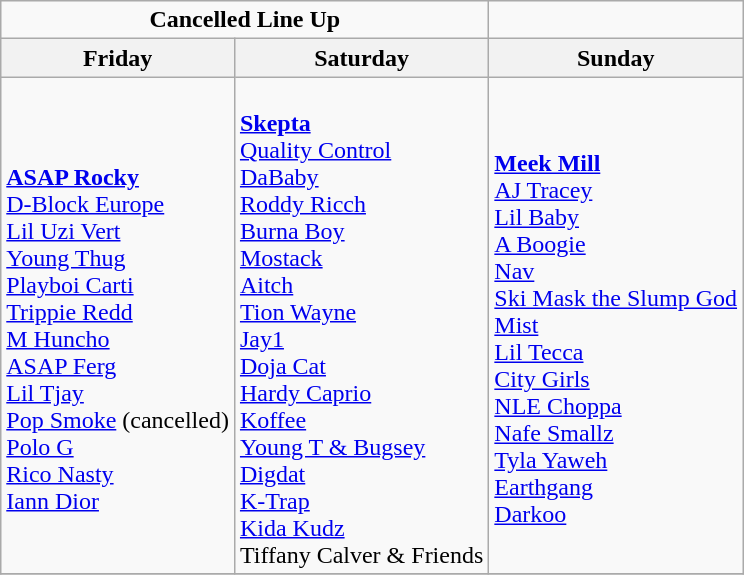<table class="wikitable">
<tr>
<td colspan="2" style="text-align:center;"><strong>Cancelled Line Up</strong></td>
<td></td>
</tr>
<tr>
<th>Friday</th>
<th>Saturday</th>
<th>Sunday</th>
</tr>
<tr>
<td><br><strong><a href='#'>ASAP Rocky</a></strong>
<br><a href='#'>D-Block Europe</a>
<br><a href='#'>Lil Uzi Vert</a>
<br><a href='#'>Young Thug</a>
<br><a href='#'>Playboi Carti</a>
<br><a href='#'>Trippie Redd</a>
<br><a href='#'>M Huncho</a>
<br><a href='#'>ASAP Ferg</a>
<br><a href='#'>Lil Tjay</a>
<br><a href='#'>Pop Smoke</a> (cancelled)
<br><a href='#'>Polo G</a>
<br><a href='#'>Rico Nasty</a>
<br><a href='#'>Iann Dior</a></td>
<td><br><strong><a href='#'>Skepta</a></strong>
<br><a href='#'>Quality Control</a>
<br><a href='#'>DaBaby</a>
<br><a href='#'>Roddy Ricch</a>
<br><a href='#'>Burna Boy</a>
<br><a href='#'>Mostack</a>
<br><a href='#'>Aitch</a>
<br><a href='#'>Tion Wayne</a>
<br><a href='#'>Jay1</a>
<br><a href='#'>Doja Cat</a>
<br><a href='#'>Hardy Caprio</a>
<br><a href='#'>Koffee</a>
<br><a href='#'>Young T & Bugsey</a>
<br><a href='#'>Digdat</a>
<br><a href='#'>K-Trap</a>
<br><a href='#'>Kida Kudz</a>
<br>Tiffany Calver & Friends</td>
<td><br><strong><a href='#'>Meek Mill</a></strong>
<br><a href='#'>AJ Tracey</a>
<br><a href='#'>Lil Baby</a>
<br><a href='#'>A Boogie</a>
<br><a href='#'>Nav</a>
<br><a href='#'>Ski Mask the Slump God</a>
<br><a href='#'>Mist</a>
<br><a href='#'>Lil Tecca</a>
<br><a href='#'>City Girls</a>
<br><a href='#'>NLE Choppa</a>
<br><a href='#'>Nafe Smallz</a>
<br><a href='#'>Tyla Yaweh</a>
<br><a href='#'>Earthgang</a>
<br><a href='#'>Darkoo</a></td>
</tr>
<tr>
</tr>
</table>
